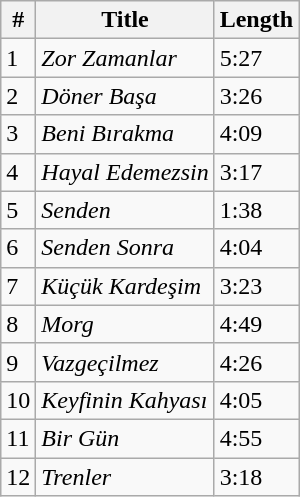<table class="wikitable sortable">
<tr>
<th>#</th>
<th>Title</th>
<th>Length</th>
</tr>
<tr>
<td>1</td>
<td><em>Zor Zamanlar</em></td>
<td>5:27</td>
</tr>
<tr>
<td>2</td>
<td><em>Döner Başa</em></td>
<td>3:26</td>
</tr>
<tr>
<td>3</td>
<td><em>Beni Bırakma</em></td>
<td>4:09</td>
</tr>
<tr>
<td>4</td>
<td><em>Hayal Edemezsin</em></td>
<td>3:17</td>
</tr>
<tr>
<td>5</td>
<td><em>Senden</em></td>
<td>1:38</td>
</tr>
<tr>
<td>6</td>
<td><em>Senden Sonra</em></td>
<td>4:04</td>
</tr>
<tr>
<td>7</td>
<td><em>Küçük Kardeşim</em></td>
<td>3:23</td>
</tr>
<tr>
<td>8</td>
<td><em>Morg</em></td>
<td>4:49</td>
</tr>
<tr>
<td>9</td>
<td><em>Vazgeçilmez</em></td>
<td>4:26</td>
</tr>
<tr>
<td>10</td>
<td><em>Keyfinin Kahyası</em></td>
<td>4:05</td>
</tr>
<tr>
<td>11</td>
<td><em>Bir Gün</em></td>
<td>4:55</td>
</tr>
<tr>
<td>12</td>
<td><em>Trenler</em></td>
<td>3:18</td>
</tr>
</table>
